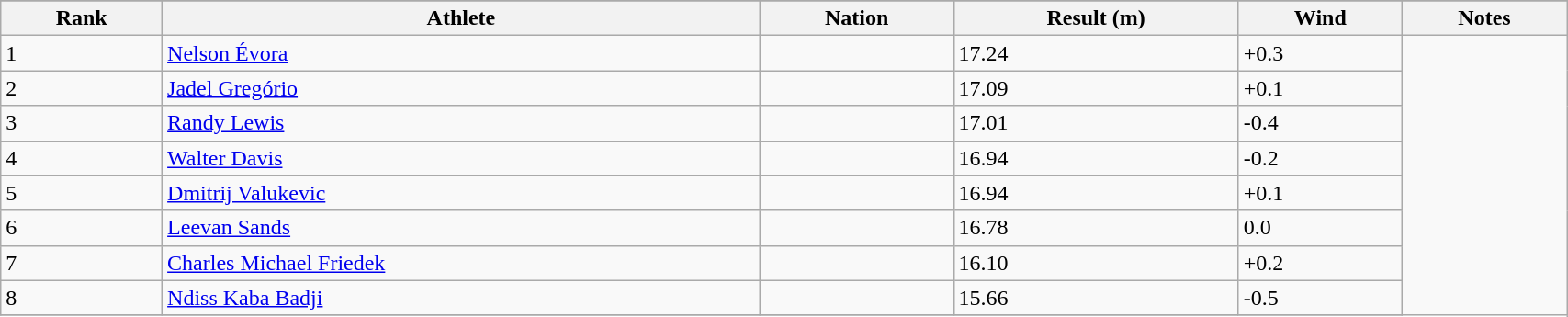<table class="wikitable" width=90%>
<tr>
</tr>
<tr>
<th>Rank</th>
<th>Athlete</th>
<th>Nation</th>
<th>Result (m)</th>
<th>Wind</th>
<th>Notes</th>
</tr>
<tr>
<td>1</td>
<td><a href='#'>Nelson Évora</a></td>
<td></td>
<td>17.24</td>
<td>+0.3</td>
</tr>
<tr>
<td>2</td>
<td><a href='#'>Jadel Gregório</a></td>
<td></td>
<td>17.09</td>
<td>+0.1</td>
</tr>
<tr>
<td>3</td>
<td><a href='#'>Randy Lewis</a></td>
<td></td>
<td>17.01</td>
<td>-0.4</td>
</tr>
<tr>
<td>4</td>
<td><a href='#'>Walter Davis</a></td>
<td></td>
<td>16.94</td>
<td>-0.2</td>
</tr>
<tr>
<td>5</td>
<td><a href='#'>Dmitrij Valukevic</a></td>
<td></td>
<td>16.94</td>
<td>+0.1</td>
</tr>
<tr>
<td>6</td>
<td><a href='#'>Leevan Sands</a></td>
<td></td>
<td>16.78</td>
<td>0.0</td>
</tr>
<tr>
<td>7</td>
<td><a href='#'>Charles Michael Friedek</a></td>
<td></td>
<td>16.10</td>
<td>+0.2</td>
</tr>
<tr>
<td>8</td>
<td><a href='#'>Ndiss Kaba Badji</a></td>
<td></td>
<td>15.66</td>
<td>-0.5</td>
</tr>
<tr>
</tr>
</table>
